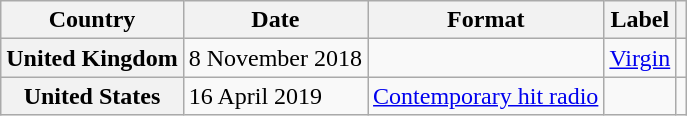<table class="wikitable plainrowheaders">
<tr>
<th>Country</th>
<th>Date</th>
<th>Format</th>
<th>Label</th>
<th></th>
</tr>
<tr>
<th scope="row">United Kingdom</th>
<td>8 November 2018</td>
<td></td>
<td><a href='#'>Virgin</a></td>
<td></td>
</tr>
<tr>
<th scope="row">United States</th>
<td>16 April 2019</td>
<td><a href='#'>Contemporary hit radio</a></td>
<td></td>
<td></td>
</tr>
</table>
